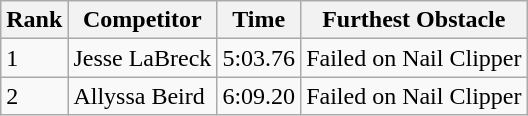<table class="wikitable sortable mw-collapsible">
<tr>
<th>Rank</th>
<th>Competitor</th>
<th>Time</th>
<th>Furthest Obstacle</th>
</tr>
<tr>
<td>1</td>
<td>Jesse LaBreck</td>
<td>5:03.76</td>
<td>Failed on Nail Clipper</td>
</tr>
<tr>
<td>2</td>
<td>Allyssa Beird</td>
<td>6:09.20</td>
<td>Failed on Nail Clipper</td>
</tr>
</table>
